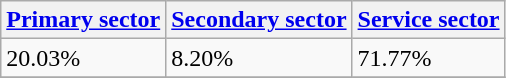<table class="wikitable" border="1">
<tr>
<th><a href='#'>Primary sector</a></th>
<th><a href='#'>Secondary sector</a></th>
<th><a href='#'>Service sector</a></th>
</tr>
<tr>
<td>20.03%</td>
<td>8.20%</td>
<td>71.77%</td>
</tr>
<tr>
</tr>
</table>
